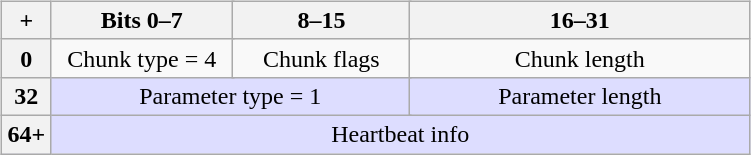<table align="right" width="40%">
<tr>
<td><br><table class="wikitable" style="margin: 0 auto; text-align: center; white-space: nowrap">
<tr>
<th>+</th>
<th colspan="8" width="25%">Bits 0–7</th>
<th colspan="8" width="25%">8–15</th>
<th colspan="16" width="50%">16–31</th>
</tr>
<tr>
<th>0</th>
<td colspan="8">Chunk type = 4</td>
<td colspan="8">Chunk flags</td>
<td colspan="16">Chunk length</td>
</tr>
<tr bgcolor="#DDDDFF">
<th>32</th>
<td colspan="16">Parameter type = 1</td>
<td colspan="16">Parameter length</td>
</tr>
<tr bgcolor="#DDDDFF">
<th>64+</th>
<td colspan="32">Heartbeat info</td>
</tr>
</table>
</td>
</tr>
</table>
